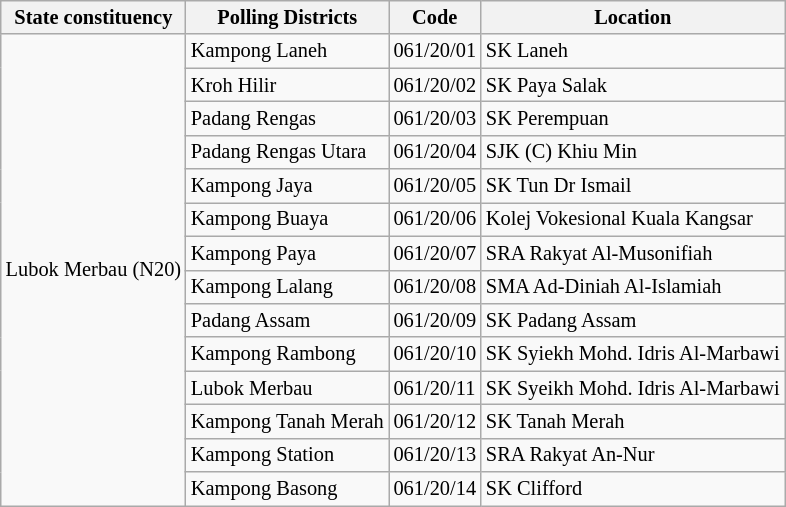<table class="wikitable sortable mw-collapsible" style="white-space:nowrap;font-size:85%">
<tr>
<th>State constituency</th>
<th>Polling Districts</th>
<th>Code</th>
<th>Location</th>
</tr>
<tr>
<td rowspan="14">Lubok Merbau (N20)</td>
<td>Kampong Laneh</td>
<td>061/20/01</td>
<td>SK Laneh</td>
</tr>
<tr>
<td>Kroh Hilir</td>
<td>061/20/02</td>
<td>SK Paya Salak</td>
</tr>
<tr>
<td>Padang Rengas</td>
<td>061/20/03</td>
<td>SK Perempuan</td>
</tr>
<tr>
<td>Padang Rengas Utara</td>
<td>061/20/04</td>
<td>SJK (C) Khiu Min</td>
</tr>
<tr>
<td>Kampong Jaya</td>
<td>061/20/05</td>
<td>SK Tun Dr Ismail</td>
</tr>
<tr>
<td>Kampong Buaya</td>
<td>061/20/06</td>
<td>Kolej Vokesional Kuala Kangsar</td>
</tr>
<tr>
<td>Kampong Paya</td>
<td>061/20/07</td>
<td>SRA Rakyat Al-Musonifiah</td>
</tr>
<tr>
<td>Kampong Lalang</td>
<td>061/20/08</td>
<td>SMA Ad-Diniah Al-Islamiah</td>
</tr>
<tr>
<td>Padang Assam</td>
<td>061/20/09</td>
<td>SK Padang Assam</td>
</tr>
<tr>
<td>Kampong Rambong</td>
<td>061/20/10</td>
<td>SK Syiekh Mohd. Idris Al-Marbawi</td>
</tr>
<tr>
<td>Lubok Merbau</td>
<td>061/20/11</td>
<td>SK Syeikh Mohd. Idris Al-Marbawi</td>
</tr>
<tr>
<td>Kampong Tanah Merah</td>
<td>061/20/12</td>
<td>SK Tanah Merah</td>
</tr>
<tr>
<td>Kampong Station</td>
<td>061/20/13</td>
<td>SRA Rakyat An-Nur</td>
</tr>
<tr>
<td>Kampong Basong</td>
<td>061/20/14</td>
<td>SK Clifford</td>
</tr>
</table>
